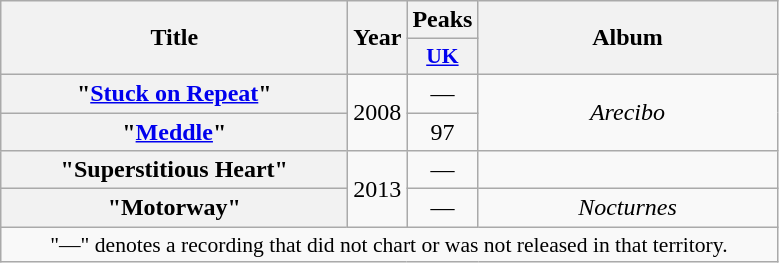<table class="wikitable plainrowheaders" style="text-align:center">
<tr>
<th scope="col" rowspan="2" style="width:14em;">Title</th>
<th scope="col" rowspan="2">Year</th>
<th scope="col">Peaks</th>
<th scope="col" rowspan="2" style="width:12em;">Album</th>
</tr>
<tr>
<th style="width:2.5em;font-size:90%"><a href='#'>UK</a><br></th>
</tr>
<tr>
<th scope="row">"<a href='#'>Stuck on Repeat</a>"</th>
<td rowspan="2">2008</td>
<td>—</td>
<td rowspan="2"><em>Arecibo</em></td>
</tr>
<tr>
<th scope="row">"<a href='#'>Meddle</a>"</th>
<td>97</td>
</tr>
<tr>
<th scope="row">"Superstitious Heart"</th>
<td rowspan="2">2013</td>
<td>—</td>
<td></td>
</tr>
<tr>
<th scope="row">"Motorway"</th>
<td>—</td>
<td><em>Nocturnes</em></td>
</tr>
<tr>
<td colspan="4" style="font-size:90%">"—" denotes a recording that did not chart or was not released in that territory.</td>
</tr>
</table>
